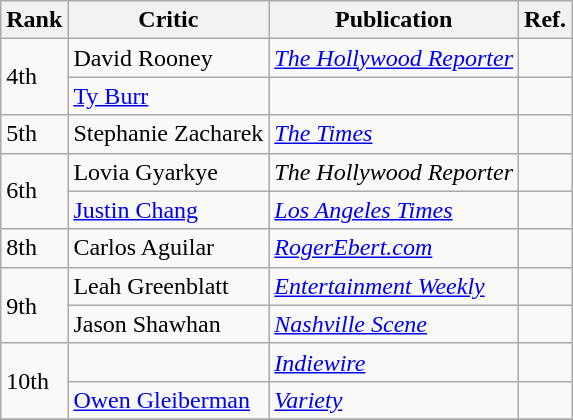<table class="wikitable sortable">
<tr>
<th class="unsortable">Rank</th>
<th class="unsortable">Critic</th>
<th class="unsortable">Publication</th>
<th class="unsortable">Ref.</th>
</tr>
<tr>
<td rowspan="2">4th</td>
<td>David Rooney</td>
<td><em><a href='#'>The Hollywood Reporter</a></em></td>
<td></td>
</tr>
<tr>
<td><a href='#'>Ty Burr</a></td>
<td></td>
<td></td>
</tr>
<tr>
<td>5th</td>
<td>Stephanie Zacharek</td>
<td><em><a href='#'>The Times</a></em></td>
<td></td>
</tr>
<tr>
<td rowspan="2">6th</td>
<td>Lovia Gyarkye</td>
<td><em>The Hollywood Reporter</em></td>
<td></td>
</tr>
<tr>
<td><a href='#'>Justin Chang</a></td>
<td><em><a href='#'>Los Angeles Times</a></em></td>
<td></td>
</tr>
<tr>
<td>8th</td>
<td>Carlos Aguilar</td>
<td><em><a href='#'>RogerEbert.com</a></em></td>
<td></td>
</tr>
<tr>
<td rowspan="2">9th</td>
<td>Leah Greenblatt</td>
<td><em><a href='#'>Entertainment Weekly</a></em></td>
<td></td>
</tr>
<tr>
<td>Jason Shawhan</td>
<td><em><a href='#'>Nashville Scene</a></em></td>
<td></td>
</tr>
<tr>
<td rowspan="2">10th</td>
<td></td>
<td><em><a href='#'>Indiewire</a></em></td>
<td></td>
</tr>
<tr>
<td><a href='#'>Owen Gleiberman</a></td>
<td><em><a href='#'>Variety</a></em></td>
<td></td>
</tr>
<tr>
</tr>
</table>
